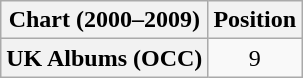<table class="wikitable plainrowheaders">
<tr>
<th>Chart (2000–2009)</th>
<th>Position</th>
</tr>
<tr>
<th scope="row">UK Albums (OCC)</th>
<td style="text-align:center;">9</td>
</tr>
</table>
